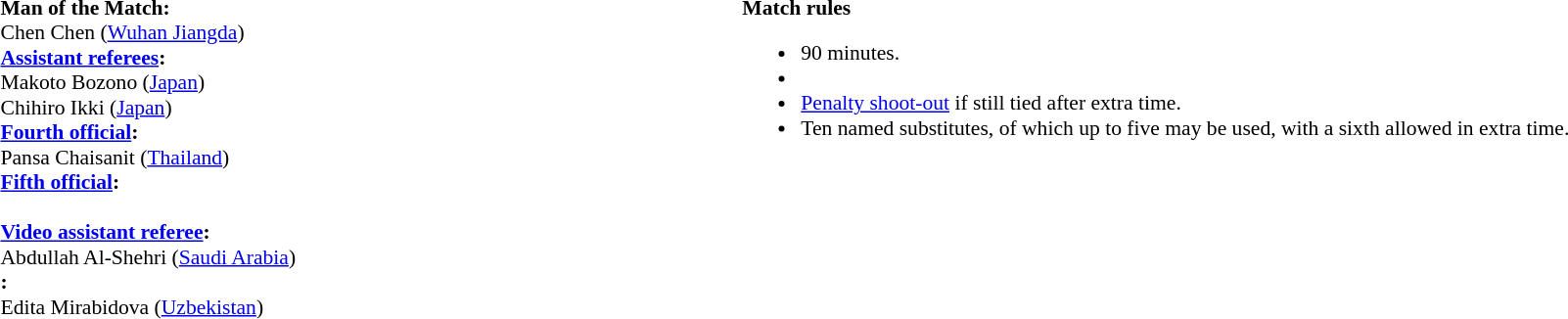<table style="width:100%; font-size:90%;">
<tr>
<td><br><strong>Man of the Match:</strong>
<br> Chen Chen (<a href='#'>Wuhan Jiangda</a>)<br><strong><a href='#'>Assistant referees</a>:</strong>
<br>Makoto Bozono (<a href='#'>Japan</a>)
<br>Chihiro Ikki (<a href='#'>Japan</a>)
<br><strong><a href='#'>Fourth official</a>:</strong>
<br>Pansa Chaisanit (<a href='#'>Thailand</a>)
<br><strong><a href='#'>Fifth official</a>:</strong>
<br>
<br><strong><a href='#'>Video assistant referee</a>:</strong>
<br>Abdullah Al-Shehri (<a href='#'>Saudi Arabia</a>)
<br><strong>:</strong>
<br>Edita Mirabidova (<a href='#'>Uzbekistan</a>)</td>
<td style="width:60%; vertical-align:top;"><br><strong>Match rules</strong><ul><li>90 minutes.</li><li></li><li><a href='#'>Penalty shoot-out</a> if still tied after extra time.</li><li>Ten named substitutes, of which up to five may be used, with a sixth allowed in extra time.</li></ul></td>
</tr>
</table>
